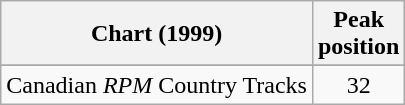<table class="wikitable sortable">
<tr>
<th align="left">Chart (1999)</th>
<th align="center">Peak<br>position</th>
</tr>
<tr>
</tr>
<tr>
<td align="left">Canadian <em>RPM</em> Country Tracks</td>
<td align="center">32</td>
</tr>
</table>
